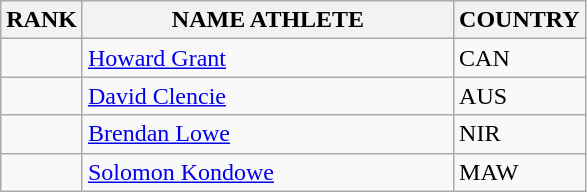<table class="wikitable">
<tr>
<th>RANK</th>
<th align="left" style="width: 15em">NAME ATHLETE</th>
<th>COUNTRY</th>
</tr>
<tr>
<td align="center"></td>
<td><a href='#'>Howard Grant</a></td>
<td> CAN</td>
</tr>
<tr>
<td align="center"></td>
<td><a href='#'>David Clencie</a></td>
<td> AUS</td>
</tr>
<tr>
<td align="center"></td>
<td><a href='#'>Brendan Lowe</a></td>
<td> NIR</td>
</tr>
<tr>
<td align="center"></td>
<td><a href='#'>Solomon Kondowe</a></td>
<td> MAW</td>
</tr>
</table>
